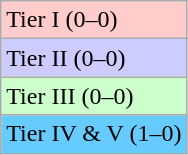<table class="wikitable">
<tr>
<td bgcolor=#ffcccc>Tier I (0–0)</td>
</tr>
<tr>
<td bgcolor=#ccccff>Tier II (0–0)</td>
</tr>
<tr>
<td bgcolor=#CCFFCC>Tier III (0–0)</td>
</tr>
<tr>
<td bgcolor=#66CCFF>Tier IV & V (1–0)</td>
</tr>
</table>
